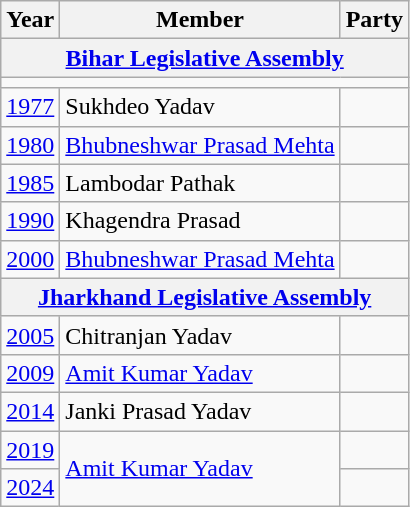<table class="wikitable sortable">
<tr>
<th>Year</th>
<th>Member</th>
<th colspan=2>Party</th>
</tr>
<tr>
<th colspan=4><a href='#'>Bihar Legislative Assembly</a></th>
</tr>
<tr>
<td colspan="4"></td>
</tr>
<tr>
<td><a href='#'>1977</a></td>
<td>Sukhdeo Yadav</td>
<td></td>
</tr>
<tr>
<td><a href='#'>1980</a></td>
<td><a href='#'>Bhubneshwar Prasad Mehta</a></td>
<td></td>
</tr>
<tr>
<td><a href='#'>1985</a></td>
<td>Lambodar Pathak</td>
<td></td>
</tr>
<tr>
<td><a href='#'>1990</a></td>
<td>Khagendra Prasad</td>
<td></td>
</tr>
<tr>
<td><a href='#'>2000</a></td>
<td><a href='#'>Bhubneshwar Prasad Mehta</a></td>
<td></td>
</tr>
<tr>
<th colspan=4><a href='#'>Jharkhand Legislative Assembly</a></th>
</tr>
<tr>
<td><a href='#'>2005</a></td>
<td>Chitranjan Yadav</td>
<td></td>
</tr>
<tr>
<td><a href='#'>2009</a></td>
<td><a href='#'>Amit Kumar Yadav</a></td>
</tr>
<tr>
<td><a href='#'>2014</a></td>
<td>Janki Prasad Yadav</td>
<td></td>
</tr>
<tr>
<td><a href='#'>2019</a></td>
<td rowspan=2><a href='#'>Amit Kumar Yadav</a></td>
<td></td>
</tr>
<tr>
<td><a href='#'>2024</a></td>
<td></td>
</tr>
</table>
